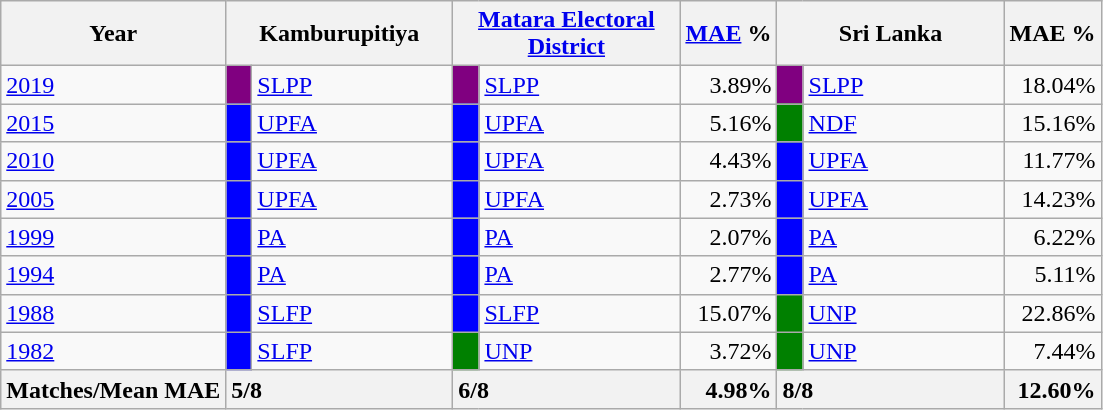<table class="wikitable">
<tr>
<th>Year</th>
<th colspan="2" width="144px">Kamburupitiya</th>
<th colspan="2" width="144px"><a href='#'>Matara Electoral District</a></th>
<th><a href='#'>MAE</a> %</th>
<th colspan="2" width="144px">Sri Lanka</th>
<th>MAE %</th>
</tr>
<tr>
<td><a href='#'>2019</a></td>
<td style="background-color:purple;" width="10px"></td>
<td style="text-align:left;"><a href='#'>SLPP</a></td>
<td style="background-color:purple;" width="10px"></td>
<td style="text-align:left;"><a href='#'>SLPP</a></td>
<td style="text-align:right;">3.89%</td>
<td style="background-color:purple;" width="10px"></td>
<td style="text-align:left;"><a href='#'>SLPP</a></td>
<td style="text-align:right;">18.04%</td>
</tr>
<tr>
<td><a href='#'>2015</a></td>
<td style="background-color:blue;" width="10px"></td>
<td style="text-align:left;"><a href='#'>UPFA</a></td>
<td style="background-color:blue;" width="10px"></td>
<td style="text-align:left;"><a href='#'>UPFA</a></td>
<td style="text-align:right;">5.16%</td>
<td style="background-color:green;" width="10px"></td>
<td style="text-align:left;"><a href='#'>NDF</a></td>
<td style="text-align:right;">15.16%</td>
</tr>
<tr>
<td><a href='#'>2010</a></td>
<td style="background-color:blue;" width="10px"></td>
<td style="text-align:left;"><a href='#'>UPFA</a></td>
<td style="background-color:blue;" width="10px"></td>
<td style="text-align:left;"><a href='#'>UPFA</a></td>
<td style="text-align:right;">4.43%</td>
<td style="background-color:blue;" width="10px"></td>
<td style="text-align:left;"><a href='#'>UPFA</a></td>
<td style="text-align:right;">11.77%</td>
</tr>
<tr>
<td><a href='#'>2005</a></td>
<td style="background-color:blue;" width="10px"></td>
<td style="text-align:left;"><a href='#'>UPFA</a></td>
<td style="background-color:blue;" width="10px"></td>
<td style="text-align:left;"><a href='#'>UPFA</a></td>
<td style="text-align:right;">2.73%</td>
<td style="background-color:blue;" width="10px"></td>
<td style="text-align:left;"><a href='#'>UPFA</a></td>
<td style="text-align:right;">14.23%</td>
</tr>
<tr>
<td><a href='#'>1999</a></td>
<td style="background-color:blue;" width="10px"></td>
<td style="text-align:left;"><a href='#'>PA</a></td>
<td style="background-color:blue;" width="10px"></td>
<td style="text-align:left;"><a href='#'>PA</a></td>
<td style="text-align:right;">2.07%</td>
<td style="background-color:blue;" width="10px"></td>
<td style="text-align:left;"><a href='#'>PA</a></td>
<td style="text-align:right;">6.22%</td>
</tr>
<tr>
<td><a href='#'>1994</a></td>
<td style="background-color:blue;" width="10px"></td>
<td style="text-align:left;"><a href='#'>PA</a></td>
<td style="background-color:blue;" width="10px"></td>
<td style="text-align:left;"><a href='#'>PA</a></td>
<td style="text-align:right;">2.77%</td>
<td style="background-color:blue;" width="10px"></td>
<td style="text-align:left;"><a href='#'>PA</a></td>
<td style="text-align:right;">5.11%</td>
</tr>
<tr>
<td><a href='#'>1988</a></td>
<td style="background-color:blue;" width="10px"></td>
<td style="text-align:left;"><a href='#'>SLFP</a></td>
<td style="background-color:blue;" width="10px"></td>
<td style="text-align:left;"><a href='#'>SLFP</a></td>
<td style="text-align:right;">15.07%</td>
<td style="background-color:green;" width="10px"></td>
<td style="text-align:left;"><a href='#'>UNP</a></td>
<td style="text-align:right;">22.86%</td>
</tr>
<tr>
<td><a href='#'>1982</a></td>
<td style="background-color:blue;" width="10px"></td>
<td style="text-align:left;"><a href='#'>SLFP</a></td>
<td style="background-color:green;" width="10px"></td>
<td style="text-align:left;"><a href='#'>UNP</a></td>
<td style="text-align:right;">3.72%</td>
<td style="background-color:green;" width="10px"></td>
<td style="text-align:left;"><a href='#'>UNP</a></td>
<td style="text-align:right;">7.44%</td>
</tr>
<tr>
<th>Matches/Mean MAE</th>
<th style="text-align:left;"colspan="2" width="144px">5/8</th>
<th style="text-align:left;"colspan="2" width="144px">6/8</th>
<th style="text-align:right;">4.98%</th>
<th style="text-align:left;"colspan="2" width="144px">8/8</th>
<th style="text-align:right;">12.60%</th>
</tr>
</table>
